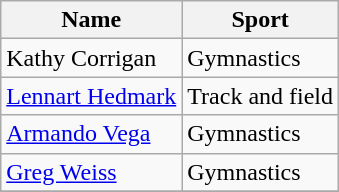<table class="wikitable">
<tr>
<th>Name</th>
<th>Sport</th>
</tr>
<tr>
<td> Kathy Corrigan</td>
<td>Gymnastics</td>
</tr>
<tr>
<td> <a href='#'>Lennart Hedmark</a></td>
<td>Track and field</td>
</tr>
<tr>
<td> <a href='#'>Armando Vega</a></td>
<td>Gymnastics</td>
</tr>
<tr>
<td> <a href='#'>Greg Weiss</a></td>
<td>Gymnastics</td>
</tr>
<tr>
</tr>
</table>
